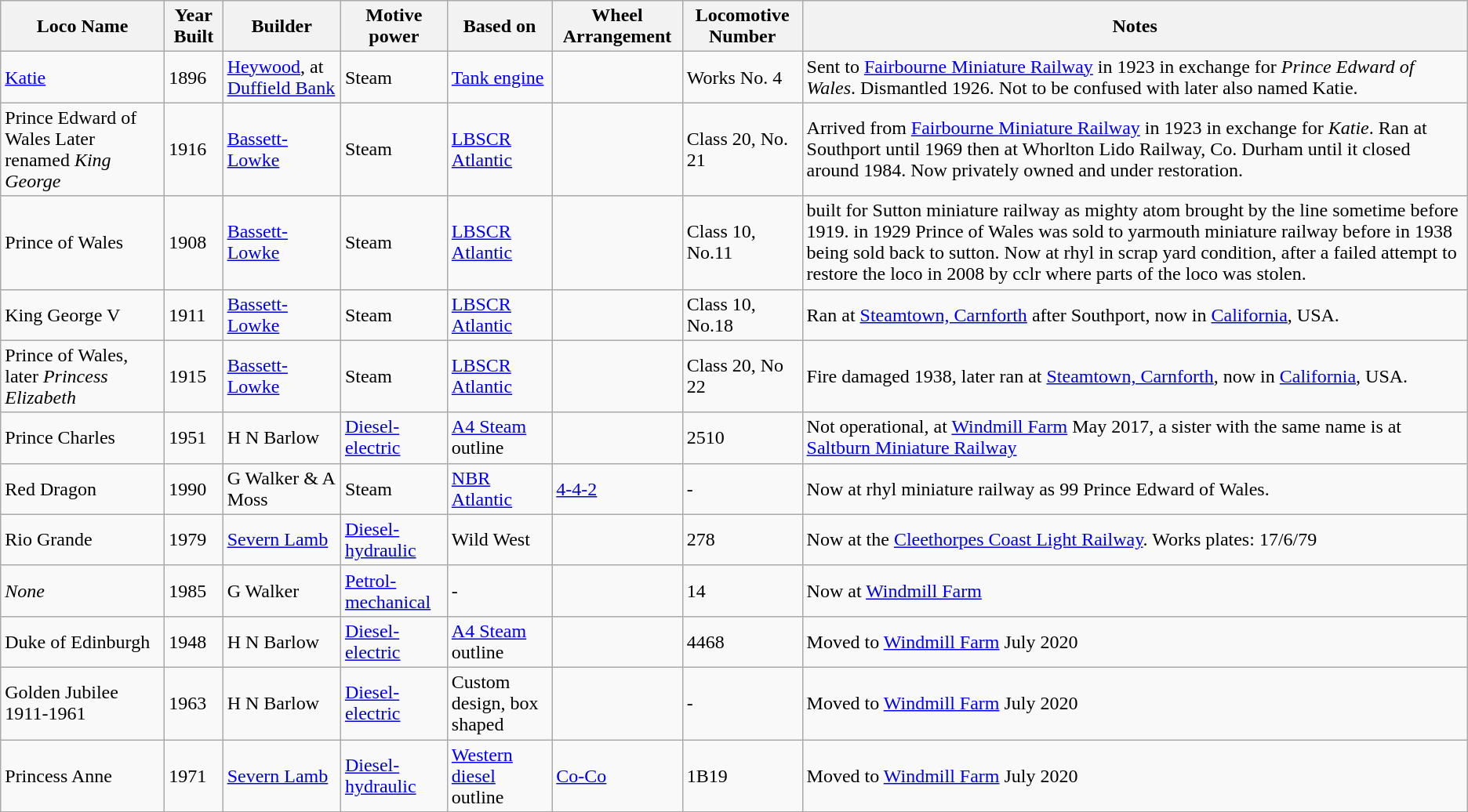<table class="wikitable sortable">
<tr>
<th>Loco Name</th>
<th>Year Built</th>
<th>Builder</th>
<th>Motive power</th>
<th>Based on</th>
<th>Wheel Arrangement</th>
<th>Locomotive Number</th>
<th>Notes</th>
</tr>
<tr>
<td><a href='#'>Katie</a></td>
<td>1896</td>
<td><a href='#'>Heywood</a>, at <a href='#'>Duffield Bank</a></td>
<td>Steam</td>
<td><a href='#'>Tank engine</a></td>
<td></td>
<td>Works No. 4</td>
<td>Sent to <a href='#'>Fairbourne Miniature Railway</a> in 1923 in exchange for <em>Prince Edward of Wales</em>. Dismantled 1926. Not to be confused with later  also named Katie.</td>
</tr>
<tr>
<td>Prince Edward of Wales Later renamed <em>King George</em></td>
<td>1916</td>
<td><a href='#'>Bassett-Lowke</a></td>
<td>Steam</td>
<td><a href='#'>LBSCR Atlantic</a></td>
<td></td>
<td>Class 20, No. 21</td>
<td>Arrived from <a href='#'>Fairbourne Miniature Railway</a> in 1923 in exchange for <em>Katie</em>. Ran at Southport until 1969 then at Whorlton Lido Railway, Co. Durham until it closed around 1984. Now privately owned and under restoration.</td>
</tr>
<tr>
<td>Prince of Wales</td>
<td>1908</td>
<td><a href='#'>Bassett-Lowke</a></td>
<td>Steam</td>
<td><a href='#'>LBSCR Atlantic</a></td>
<td></td>
<td>Class 10, No.11</td>
<td>built for Sutton miniature railway as mighty atom brought by the line sometime before 1919. in 1929 Prince of Wales was sold to yarmouth miniature railway before in 1938 being sold back to sutton. Now at rhyl in scrap yard condition, after a failed attempt to restore the loco in 2008 by cclr where parts of the loco was stolen.</td>
</tr>
<tr>
<td>King George V</td>
<td>1911</td>
<td><a href='#'>Bassett-Lowke</a></td>
<td>Steam</td>
<td><a href='#'>LBSCR Atlantic</a></td>
<td></td>
<td>Class 10, No.18</td>
<td>Ran at <a href='#'>Steamtown, Carnforth</a> after Southport, now in <a href='#'>California</a>, USA.</td>
</tr>
<tr 3 />
<td>Prince of Wales, later <em>Princess Elizabeth</em></td>
<td>1915</td>
<td><a href='#'>Bassett-Lowke</a></td>
<td>Steam</td>
<td><a href='#'>LBSCR Atlantic</a></td>
<td></td>
<td>Class 20, No 22</td>
<td>Fire damaged 1938, later ran at <a href='#'>Steamtown, Carnforth</a>, now in <a href='#'>California</a>, USA.</td>
</tr>
<tr>
<td>Prince Charles</td>
<td>1951</td>
<td>H N Barlow</td>
<td><a href='#'>Diesel-electric</a></td>
<td><a href='#'>A4 Steam</a> outline</td>
<td></td>
<td>2510</td>
<td>Not operational, at <a href='#'>Windmill Farm</a> May 2017, a sister with the same name is at  <a href='#'>Saltburn Miniature Railway</a></td>
</tr>
<tr>
<td>Red Dragon</td>
<td>1990</td>
<td>G Walker & A Moss</td>
<td>Steam</td>
<td><a href='#'>NBR Atlantic</a></td>
<td><a href='#'>4-4-2</a></td>
<td>-</td>
<td>Now at rhyl miniature railway as 99 Prince Edward of Wales.</td>
</tr>
<tr>
<td>Rio Grande</td>
<td>1979</td>
<td><a href='#'>Severn Lamb</a></td>
<td><a href='#'>Diesel-hydraulic</a></td>
<td>Wild West</td>
<td></td>
<td>278</td>
<td>Now at the <a href='#'>Cleethorpes Coast Light Railway</a>. Works plates: 17/6/79</td>
</tr>
<tr>
<td><em>None</em></td>
<td>1985</td>
<td>G Walker</td>
<td><a href='#'>Petrol-mechanical</a></td>
<td>-</td>
<td></td>
<td>14</td>
<td>Now at <a href='#'>Windmill Farm</a></td>
</tr>
<tr>
<td>Duke of Edinburgh</td>
<td>1948</td>
<td>H N Barlow</td>
<td><a href='#'>Diesel-electric</a></td>
<td><a href='#'>A4 Steam</a> outline</td>
<td></td>
<td>4468</td>
<td>Moved to <a href='#'>Windmill Farm</a> July 2020</td>
</tr>
<tr>
<td>Golden Jubilee 1911-1961</td>
<td>1963</td>
<td>H N Barlow</td>
<td><a href='#'>Diesel-electric</a></td>
<td>Custom design, box shaped</td>
<td></td>
<td>-</td>
<td>Moved to <a href='#'>Windmill Farm</a> July 2020</td>
</tr>
<tr>
<td>Princess Anne</td>
<td>1971</td>
<td><a href='#'>Severn Lamb</a></td>
<td><a href='#'>Diesel-hydraulic</a></td>
<td><a href='#'>Western diesel</a> outline</td>
<td><a href='#'>Co-Co</a></td>
<td>1B19</td>
<td>Moved to <a href='#'>Windmill Farm</a> July 2020</td>
</tr>
</table>
